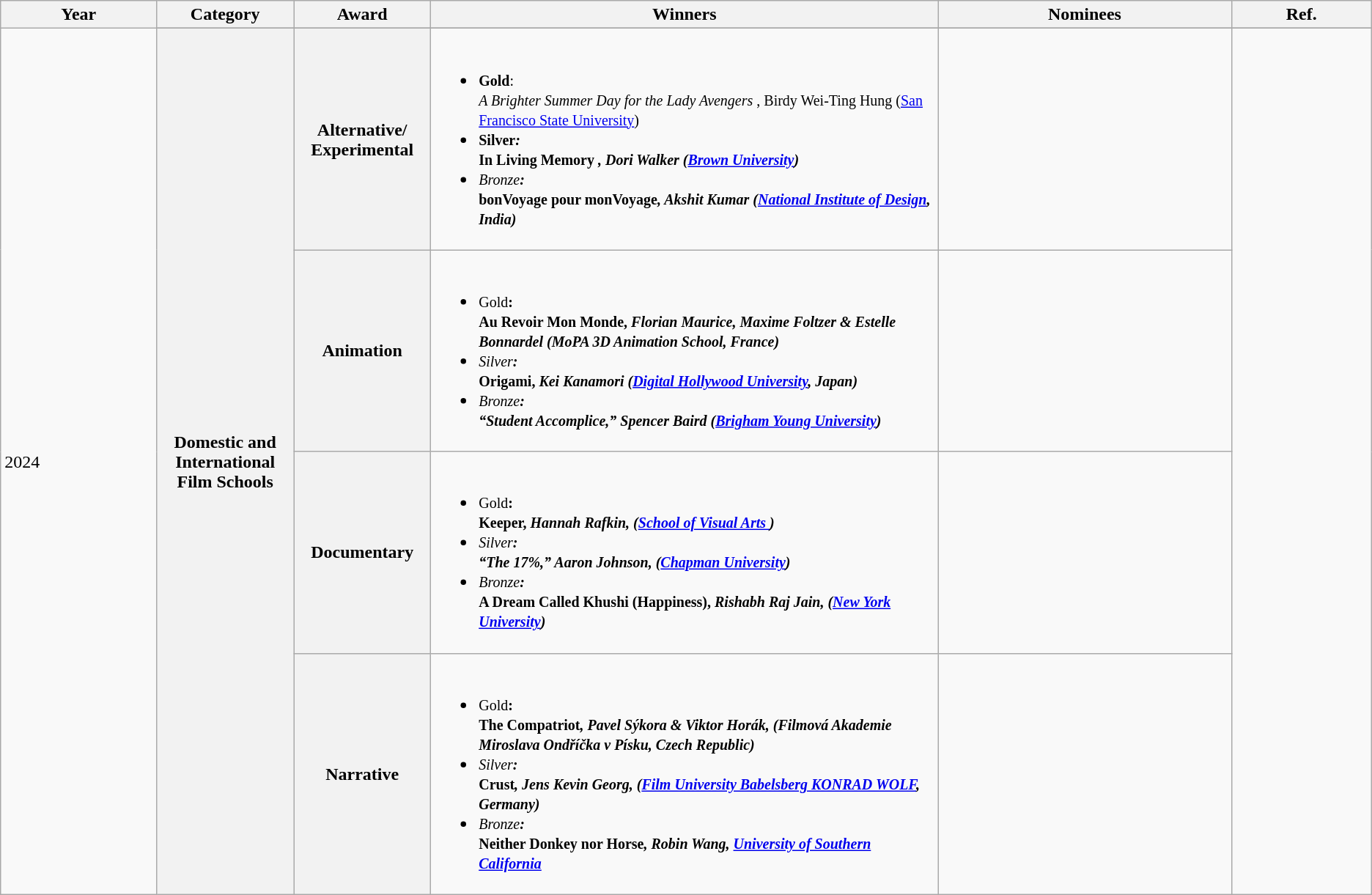<table class="wikitable sortable">
<tr>
<th bgcolor="#efefef">Year</th>
<th bgcolor="#efefef" width="10%">Category</th>
<th bgcolor="#efefef" width="10%">Award</th>
<th bgcolor="#efefef" width="37%">Winners</th>
<th bgcolor="#efefef">Nominees</th>
<th bgcolor="#efefef" class=unsortable>Ref.</th>
</tr>
<tr>
<td rowspan="8">2024</td>
</tr>
<tr>
<th rowspan="4">Domestic and International Film Schools</th>
<th scope="row"><strong>Alternative/ Experimental</strong></th>
<td><br><ul><li><small><strong>Gold</strong>:<br><em> A Brighter Summer Day for the Lady Avengers </em>, Birdy Wei-Ting Hung (<a href='#'>San Francisco State University</a>)</small></li><li><small><strong>Silver<em>:<br></em>In Living Memory <em>, Dori Walker (<a href='#'>Brown University</a>)</small></li><li><small></strong>Bronze<strong>:<br></em>bonVoyage pour monVoyage<em>, Akshit Kumar (<a href='#'>National Institute of Design</a>, India)</small></li></ul></td>
<td></td>
<td rowspan="7"><br><br></td>
</tr>
<tr>
<th scope="row"></strong>Animation<strong></th>
<td><br><ul><li><small></strong>Gold<strong>:<br></em>Au Revoir Mon Monde,<em> Florian Maurice, Maxime Foltzer & Estelle Bonnardel (MoPA 3D Animation School, France)</small></li><li><small></strong>Silver<strong>:<br></em>Origami,<em> Kei Kanamori (<a href='#'>Digital Hollywood University</a>, Japan)</small></li><li><small></strong>Bronze<strong>:<br>“Student Accomplice,” Spencer Baird (<a href='#'>Brigham Young University</a>)</small></li></ul></td>
<td></td>
</tr>
<tr>
<th scope="row"></strong>Documentary<strong></th>
<td><br><ul><li><small></strong>Gold<strong>:<br></em>Keeper,<em> Hannah Rafkin, (<a href='#'>School of Visual Arts </a>)</small></li><li><small></strong>Silver<strong>:<br>“The 17%,” Aaron Johnson, (<a href='#'>Chapman University</a>)</small></li><li><small></strong>Bronze<strong>:<br></em>A Dream Called Khushi (Happiness),<em> Rishabh Raj Jain, (<a href='#'>New York University</a>)</small></li></ul></td>
<td></td>
</tr>
<tr>
<th scope="row"></strong>Narrative<strong></th>
<td><br><ul><li><small></strong>Gold<strong>:<br></em>The Compatriot<em>, Pavel Sýkora & Viktor Horák, (Filmová Akademie Miroslava Ondříčka v Písku, Czech Republic)</small></li><li><small></strong>Silver<strong>:<br></em>Crust<em>, Jens Kevin Georg, (<a href='#'>Film University Babelsberg KONRAD WOLF</a>, Germany)</small></li><li><small></strong>Bronze<strong>:<br></em>Neither Donkey nor Horse<em>, Robin Wang, <a href='#'>University of Southern California</a></small></li></ul></td>
<td></td>
</tr>
</table>
